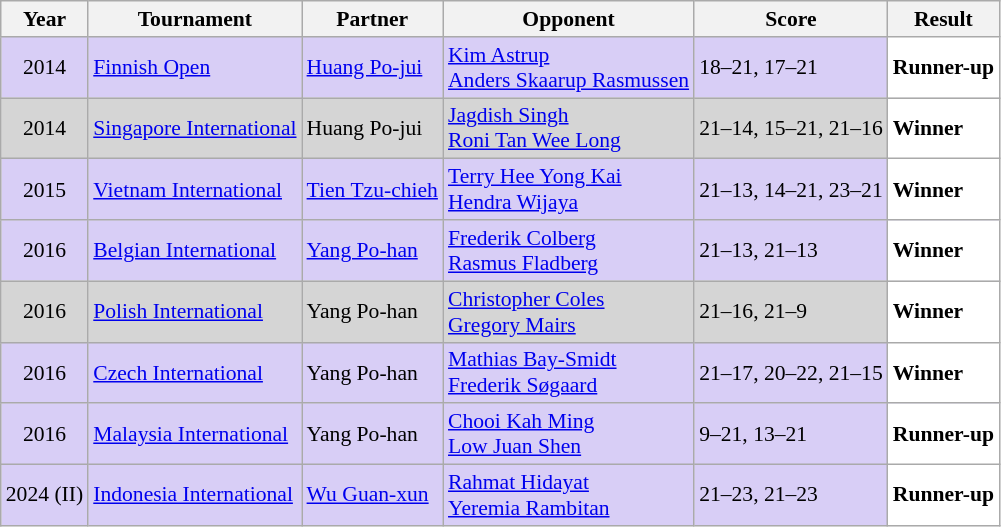<table class="sortable wikitable" style="font-size: 90%;">
<tr>
<th>Year</th>
<th>Tournament</th>
<th>Partner</th>
<th>Opponent</th>
<th>Score</th>
<th>Result</th>
</tr>
<tr style="background:#D8CEF6">
<td align="center">2014</td>
<td align="left"><a href='#'>Finnish Open</a></td>
<td align="left"> <a href='#'>Huang Po-jui</a></td>
<td align="left"> <a href='#'>Kim Astrup</a> <br>  <a href='#'>Anders Skaarup Rasmussen</a></td>
<td align="left">18–21, 17–21</td>
<td style="text-align:left; background:white"> <strong>Runner-up</strong></td>
</tr>
<tr style="background:#D5D5D5">
<td align="center">2014</td>
<td align="left"><a href='#'>Singapore International</a></td>
<td align="left"> Huang Po-jui</td>
<td align="left"> <a href='#'>Jagdish Singh</a> <br>  <a href='#'>Roni Tan Wee Long</a></td>
<td align="left">21–14, 15–21, 21–16</td>
<td style="text-align:left; background:white"> <strong>Winner</strong></td>
</tr>
<tr style="background:#D8CEF6">
<td align="center">2015</td>
<td align="left"><a href='#'>Vietnam International</a></td>
<td align="left"> <a href='#'>Tien Tzu-chieh</a></td>
<td align="left"> <a href='#'>Terry Hee Yong Kai</a> <br>  <a href='#'>Hendra Wijaya</a></td>
<td align="left">21–13, 14–21, 23–21</td>
<td style="text-align:left; background:white"> <strong>Winner</strong></td>
</tr>
<tr style="background:#D8CEF6">
<td align="center">2016</td>
<td align="left"><a href='#'>Belgian International</a></td>
<td align="left"> <a href='#'>Yang Po-han</a></td>
<td align="left"> <a href='#'>Frederik Colberg</a> <br>  <a href='#'>Rasmus Fladberg</a></td>
<td align="left">21–13, 21–13</td>
<td style="text-align:left; background:white"> <strong>Winner</strong></td>
</tr>
<tr style="background:#D5D5D5">
<td align="center">2016</td>
<td align="left"><a href='#'>Polish International</a></td>
<td align="left"> Yang Po-han</td>
<td align="left"> <a href='#'>Christopher Coles</a> <br>  <a href='#'>Gregory Mairs</a></td>
<td align="left">21–16, 21–9</td>
<td style="text-align:left; background:white"> <strong>Winner</strong></td>
</tr>
<tr style="background:#D8CEF6">
<td align="center">2016</td>
<td align="left"><a href='#'>Czech International</a></td>
<td align="left"> Yang Po-han</td>
<td align="left"> <a href='#'>Mathias Bay-Smidt</a> <br>  <a href='#'>Frederik Søgaard</a></td>
<td align="left">21–17, 20–22, 21–15</td>
<td style="text-align:left; background:white"> <strong>Winner</strong></td>
</tr>
<tr style="background:#D8CEF6">
<td align="center">2016</td>
<td align="left"><a href='#'>Malaysia International</a></td>
<td align="left"> Yang Po-han</td>
<td align="left"> <a href='#'>Chooi Kah Ming</a> <br>  <a href='#'>Low Juan Shen</a></td>
<td align="left">9–21, 13–21</td>
<td style="text-align:left; background:white"> <strong>Runner-up</strong></td>
</tr>
<tr style="background:#D8CEF6">
<td align="center">2024 (II)</td>
<td align="left"><a href='#'>Indonesia International</a></td>
<td align="left"> <a href='#'>Wu Guan-xun</a></td>
<td align="left"> <a href='#'>Rahmat Hidayat</a><br>  <a href='#'>Yeremia Rambitan</a></td>
<td align="left">21–23, 21–23</td>
<td style="text-align:left; background:white"> <strong>Runner-up</strong></td>
</tr>
</table>
